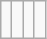<table class="wikitable">
<tr>
<td><br></td>
<td><br></td>
<td><br></td>
<td><br></td>
</tr>
</table>
